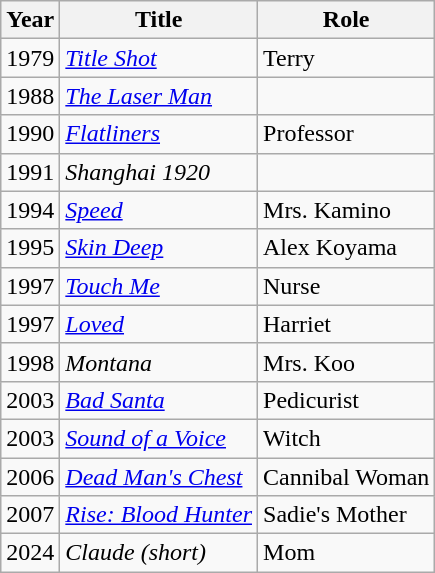<table class="wikitable">
<tr>
<th>Year</th>
<th>Title</th>
<th>Role</th>
</tr>
<tr>
<td>1979</td>
<td><em><a href='#'>Title Shot</a></em></td>
<td>Terry</td>
</tr>
<tr>
<td>1988</td>
<td><em><a href='#'>The Laser Man</a></em></td>
<td></td>
</tr>
<tr>
<td>1990</td>
<td><em><a href='#'>Flatliners</a></em></td>
<td>Professor</td>
</tr>
<tr>
<td>1991</td>
<td><em>Shanghai 1920</em></td>
<td></td>
</tr>
<tr>
<td>1994</td>
<td><em><a href='#'>Speed</a></em></td>
<td>Mrs. Kamino</td>
</tr>
<tr>
<td>1995</td>
<td><em><a href='#'>Skin Deep</a></em></td>
<td>Alex Koyama</td>
</tr>
<tr>
<td>1997</td>
<td><em><a href='#'>Touch Me</a></em></td>
<td>Nurse</td>
</tr>
<tr>
<td>1997</td>
<td><em><a href='#'>Loved</a></em></td>
<td>Harriet</td>
</tr>
<tr>
<td>1998</td>
<td><em>Montana</em></td>
<td>Mrs. Koo</td>
</tr>
<tr>
<td>2003</td>
<td><em><a href='#'>Bad Santa</a></em></td>
<td>Pedicurist</td>
</tr>
<tr>
<td>2003</td>
<td><em><a href='#'>Sound of a Voice</a></em></td>
<td>Witch</td>
</tr>
<tr>
<td>2006</td>
<td><em><a href='#'>Dead Man's Chest</a></em></td>
<td>Cannibal Woman</td>
</tr>
<tr>
<td>2007</td>
<td><em><a href='#'>Rise: Blood Hunter</a></em></td>
<td>Sadie's Mother</td>
</tr>
<tr>
<td>2024</td>
<td><em>Claude (short)</em></td>
<td>Mom</td>
</tr>
</table>
